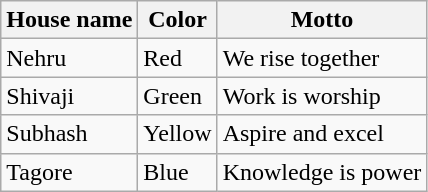<table class="wikitable">
<tr>
<th>House name</th>
<th>Color</th>
<th>Motto</th>
</tr>
<tr>
<td>Nehru</td>
<td>Red</td>
<td>We rise together</td>
</tr>
<tr>
<td>Shivaji</td>
<td>Green</td>
<td>Work is worship</td>
</tr>
<tr>
<td>Subhash</td>
<td>Yellow</td>
<td>Aspire and excel</td>
</tr>
<tr>
<td>Tagore</td>
<td>Blue</td>
<td>Knowledge is power</td>
</tr>
</table>
